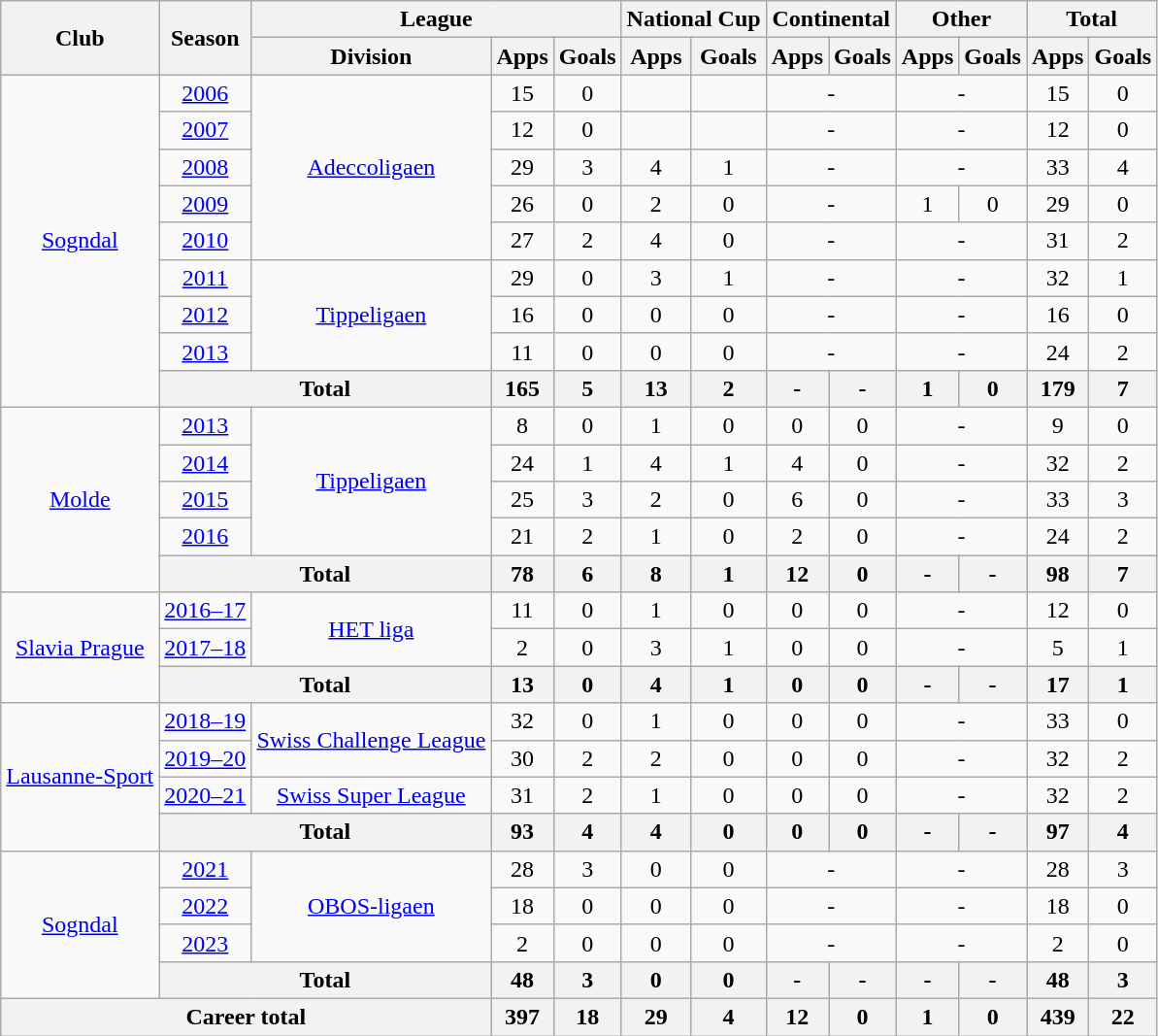<table class="wikitable" style="text-align: center;">
<tr>
<th rowspan="2">Club</th>
<th rowspan="2">Season</th>
<th colspan="3">League</th>
<th colspan="2">National Cup</th>
<th colspan="2">Continental</th>
<th colspan="2">Other</th>
<th colspan="2">Total</th>
</tr>
<tr>
<th>Division</th>
<th>Apps</th>
<th>Goals</th>
<th>Apps</th>
<th>Goals</th>
<th>Apps</th>
<th>Goals</th>
<th>Apps</th>
<th>Goals</th>
<th>Apps</th>
<th>Goals</th>
</tr>
<tr>
<td rowspan="9"><a href='#'>Sogndal</a></td>
<td><a href='#'>2006</a></td>
<td rowspan="5"><a href='#'>Adeccoligaen</a></td>
<td>15</td>
<td>0</td>
<td></td>
<td></td>
<td colspan="2">-</td>
<td colspan="2">-</td>
<td>15</td>
<td>0</td>
</tr>
<tr>
<td><a href='#'>2007</a></td>
<td>12</td>
<td>0</td>
<td></td>
<td></td>
<td colspan="2">-</td>
<td colspan="2">-</td>
<td>12</td>
<td>0</td>
</tr>
<tr>
<td><a href='#'>2008</a></td>
<td>29</td>
<td>3</td>
<td>4</td>
<td>1</td>
<td colspan="2">-</td>
<td colspan="2">-</td>
<td>33</td>
<td>4</td>
</tr>
<tr>
<td><a href='#'>2009</a></td>
<td>26</td>
<td>0</td>
<td>2</td>
<td>0</td>
<td colspan="2">-</td>
<td>1</td>
<td>0</td>
<td>29</td>
<td>0</td>
</tr>
<tr>
<td><a href='#'>2010</a></td>
<td>27</td>
<td>2</td>
<td>4</td>
<td>0</td>
<td colspan="2">-</td>
<td colspan="2">-</td>
<td>31</td>
<td>2</td>
</tr>
<tr>
<td><a href='#'>2011</a></td>
<td rowspan="3"><a href='#'>Tippeligaen</a></td>
<td>29</td>
<td>0</td>
<td>3</td>
<td>1</td>
<td colspan="2">-</td>
<td colspan="2">-</td>
<td>32</td>
<td>1</td>
</tr>
<tr>
<td><a href='#'>2012</a></td>
<td>16</td>
<td>0</td>
<td>0</td>
<td>0</td>
<td colspan="2">-</td>
<td colspan="2">-</td>
<td>16</td>
<td>0</td>
</tr>
<tr>
<td><a href='#'>2013</a></td>
<td>11</td>
<td>0</td>
<td>0</td>
<td>0</td>
<td colspan="2">-</td>
<td colspan="2">-</td>
<td>24</td>
<td>2</td>
</tr>
<tr>
<th colspan="2">Total</th>
<th>165</th>
<th>5</th>
<th>13</th>
<th>2</th>
<th>-</th>
<th>-</th>
<th>1</th>
<th>0</th>
<th>179</th>
<th>7</th>
</tr>
<tr>
<td rowspan="5"><a href='#'>Molde</a></td>
<td><a href='#'>2013</a></td>
<td rowspan="4"><a href='#'>Tippeligaen</a></td>
<td>8</td>
<td>0</td>
<td>1</td>
<td>0</td>
<td>0</td>
<td>0</td>
<td colspan="2">-</td>
<td>9</td>
<td>0</td>
</tr>
<tr>
<td><a href='#'>2014</a></td>
<td>24</td>
<td>1</td>
<td>4</td>
<td>1</td>
<td>4</td>
<td>0</td>
<td colspan="2">-</td>
<td>32</td>
<td>2</td>
</tr>
<tr>
<td><a href='#'>2015</a></td>
<td>25</td>
<td>3</td>
<td>2</td>
<td>0</td>
<td>6</td>
<td>0</td>
<td colspan="2">-</td>
<td>33</td>
<td>3</td>
</tr>
<tr>
<td><a href='#'>2016</a></td>
<td>21</td>
<td>2</td>
<td>1</td>
<td>0</td>
<td>2</td>
<td>0</td>
<td colspan="2">-</td>
<td>24</td>
<td>2</td>
</tr>
<tr>
<th colspan="2">Total</th>
<th>78</th>
<th>6</th>
<th>8</th>
<th>1</th>
<th>12</th>
<th>0</th>
<th>-</th>
<th>-</th>
<th>98</th>
<th>7</th>
</tr>
<tr>
<td rowspan="3"><a href='#'>Slavia Prague</a></td>
<td><a href='#'>2016–17</a></td>
<td rowspan="2"><a href='#'>HET liga</a></td>
<td>11</td>
<td>0</td>
<td>1</td>
<td>0</td>
<td>0</td>
<td>0</td>
<td colspan="2">-</td>
<td>12</td>
<td>0</td>
</tr>
<tr>
<td><a href='#'>2017–18</a></td>
<td>2</td>
<td>0</td>
<td>3</td>
<td>1</td>
<td>0</td>
<td>0</td>
<td colspan="2">-</td>
<td>5</td>
<td>1</td>
</tr>
<tr>
<th colspan="2">Total</th>
<th>13</th>
<th>0</th>
<th>4</th>
<th>1</th>
<th>0</th>
<th>0</th>
<th>-</th>
<th>-</th>
<th>17</th>
<th>1</th>
</tr>
<tr>
<td rowspan="4"><a href='#'>Lausanne-Sport</a></td>
<td><a href='#'>2018–19</a></td>
<td rowspan="2"><a href='#'>Swiss Challenge League</a></td>
<td>32</td>
<td>0</td>
<td>1</td>
<td>0</td>
<td>0</td>
<td>0</td>
<td colspan="2">-</td>
<td>33</td>
<td>0</td>
</tr>
<tr>
<td><a href='#'>2019–20</a></td>
<td>30</td>
<td>2</td>
<td>2</td>
<td>0</td>
<td>0</td>
<td>0</td>
<td colspan="2">-</td>
<td>32</td>
<td>2</td>
</tr>
<tr>
<td><a href='#'>2020–21</a></td>
<td rowspan="1"><a href='#'>Swiss Super League</a></td>
<td>31</td>
<td>2</td>
<td>1</td>
<td>0</td>
<td>0</td>
<td>0</td>
<td colspan="2">-</td>
<td>32</td>
<td>2</td>
</tr>
<tr>
<th colspan="2">Total</th>
<th>93</th>
<th>4</th>
<th>4</th>
<th>0</th>
<th>0</th>
<th>0</th>
<th>-</th>
<th>-</th>
<th>97</th>
<th>4</th>
</tr>
<tr>
<td rowspan="4"><a href='#'>Sogndal</a></td>
<td><a href='#'>2021</a></td>
<td rowspan="3"><a href='#'>OBOS-ligaen</a></td>
<td>28</td>
<td>3</td>
<td>0</td>
<td>0</td>
<td colspan="2">-</td>
<td colspan="2">-</td>
<td>28</td>
<td>3</td>
</tr>
<tr>
<td><a href='#'>2022</a></td>
<td>18</td>
<td>0</td>
<td>0</td>
<td>0</td>
<td colspan="2">-</td>
<td colspan="2">-</td>
<td>18</td>
<td>0</td>
</tr>
<tr>
<td><a href='#'>2023</a></td>
<td>2</td>
<td>0</td>
<td>0</td>
<td>0</td>
<td colspan="2">-</td>
<td colspan="2">-</td>
<td>2</td>
<td>0</td>
</tr>
<tr>
<th colspan="2">Total</th>
<th>48</th>
<th>3</th>
<th>0</th>
<th>0</th>
<th>-</th>
<th>-</th>
<th>-</th>
<th>-</th>
<th>48</th>
<th>3</th>
</tr>
<tr>
<th colspan="3">Career total</th>
<th>397</th>
<th>18</th>
<th>29</th>
<th>4</th>
<th>12</th>
<th>0</th>
<th>1</th>
<th>0</th>
<th>439</th>
<th>22</th>
</tr>
</table>
